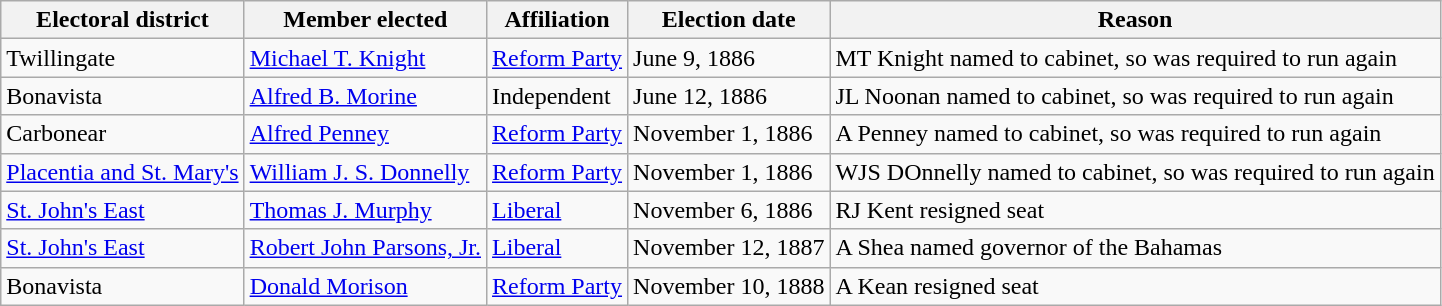<table class="wikitable sortable">
<tr>
<th>Electoral district</th>
<th>Member elected</th>
<th>Affiliation</th>
<th>Election date</th>
<th>Reason</th>
</tr>
<tr>
<td>Twillingate</td>
<td><a href='#'>Michael T. Knight</a></td>
<td><a href='#'>Reform Party</a></td>
<td>June 9, 1886</td>
<td>MT Knight named to cabinet, so was required to run again</td>
</tr>
<tr>
<td>Bonavista</td>
<td><a href='#'>Alfred B. Morine</a></td>
<td>Independent</td>
<td>June 12, 1886</td>
<td>JL Noonan named to cabinet, so was required to run again</td>
</tr>
<tr>
<td>Carbonear</td>
<td><a href='#'>Alfred Penney</a></td>
<td><a href='#'>Reform Party</a></td>
<td>November 1, 1886</td>
<td>A Penney named to cabinet, so was required to run again</td>
</tr>
<tr>
<td><a href='#'>Placentia and St. Mary's</a></td>
<td><a href='#'>William J. S. Donnelly</a></td>
<td><a href='#'>Reform Party</a></td>
<td>November 1, 1886</td>
<td>WJS DOnnelly named to cabinet, so was required to run again</td>
</tr>
<tr>
<td><a href='#'>St. John's East</a></td>
<td><a href='#'>Thomas J. Murphy</a></td>
<td><a href='#'>Liberal</a></td>
<td>November 6, 1886</td>
<td>RJ Kent resigned seat</td>
</tr>
<tr>
<td><a href='#'>St. John's East</a></td>
<td><a href='#'>Robert John Parsons, Jr.</a></td>
<td><a href='#'>Liberal</a></td>
<td>November 12, 1887</td>
<td>A Shea named governor of the Bahamas</td>
</tr>
<tr>
<td>Bonavista</td>
<td><a href='#'>Donald Morison</a></td>
<td><a href='#'>Reform Party</a></td>
<td>November 10, 1888</td>
<td>A Kean resigned seat</td>
</tr>
</table>
